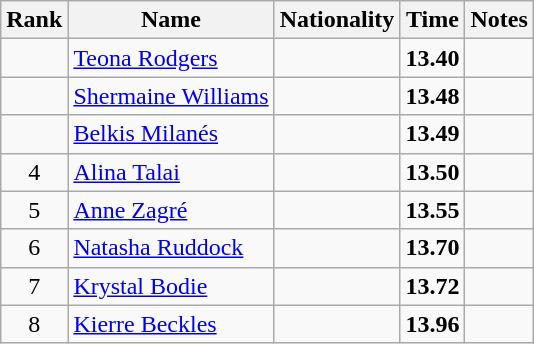<table class="wikitable sortable" style="text-align:center">
<tr>
<th>Rank</th>
<th>Name</th>
<th>Nationality</th>
<th>Time</th>
<th>Notes</th>
</tr>
<tr>
<td></td>
<td align=left><a href='#'>Teona Rodgers</a></td>
<td align=left></td>
<td><strong>13.40</strong></td>
<td></td>
</tr>
<tr>
<td></td>
<td align=left><a href='#'>Shermaine Williams</a></td>
<td align=left></td>
<td><strong>13.48</strong></td>
<td></td>
</tr>
<tr>
<td></td>
<td align=left><a href='#'>Belkis Milanés</a></td>
<td align=left></td>
<td><strong>13.49</strong></td>
<td></td>
</tr>
<tr>
<td>4</td>
<td align=left><a href='#'>Alina Talai</a></td>
<td align=left></td>
<td><strong>13.50</strong></td>
<td></td>
</tr>
<tr>
<td>5</td>
<td align=left><a href='#'>Anne Zagré</a></td>
<td align=left></td>
<td><strong>13.55</strong></td>
<td></td>
</tr>
<tr>
<td>6</td>
<td align=left><a href='#'>Natasha Ruddock</a></td>
<td align=left></td>
<td><strong>13.70</strong></td>
<td></td>
</tr>
<tr>
<td>7</td>
<td align=left><a href='#'>Krystal Bodie</a></td>
<td align=left></td>
<td><strong>13.72</strong></td>
<td></td>
</tr>
<tr>
<td>8</td>
<td align=left><a href='#'>Kierre Beckles</a></td>
<td align=left></td>
<td><strong>13.96</strong></td>
<td></td>
</tr>
</table>
